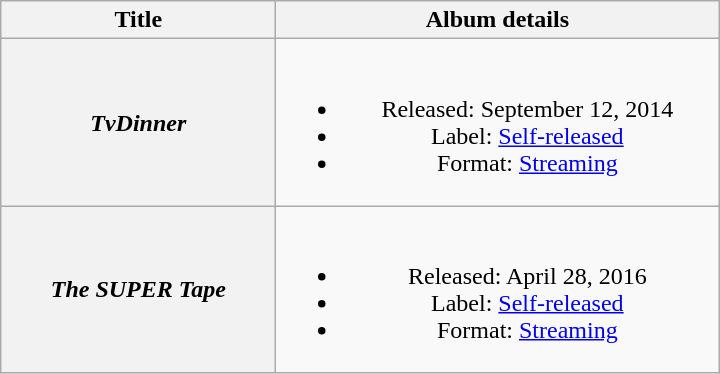<table class="wikitable plainrowheaders" style="text-align:center;">
<tr>
<th scope="col" style="width:11em;">Title</th>
<th scope="col" style="width:18em;">Album details</th>
</tr>
<tr>
<th scope="row"><em>TvDinner</em> <br></th>
<td><br><ul><li>Released: September 12, 2014</li><li>Label: <a href='#'>Self-released</a></li><li>Format: <a href='#'>Streaming</a></li></ul></td>
</tr>
<tr>
<th scope="row"><em>The SUPER Tape</em><br></th>
<td><br><ul><li>Released: April 28, 2016</li><li>Label: <a href='#'>Self-released</a></li><li>Format: <a href='#'>Streaming</a></li></ul></td>
</tr>
</table>
